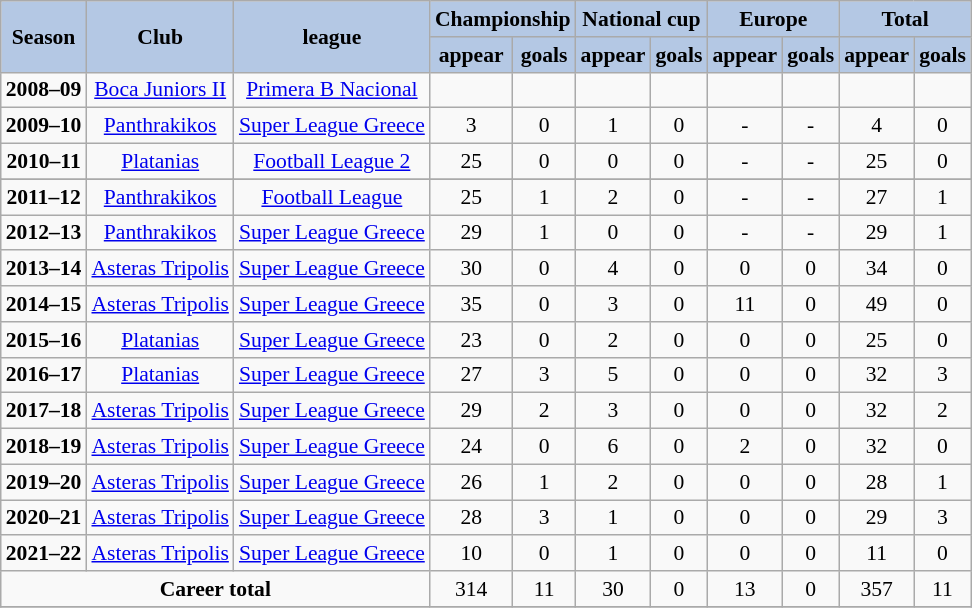<table class="wikitable" style="text-align:center; font-size:90%">
<tr bgcolor="#b4c8e4">
<td rowspan="2"><strong>Season</strong></td>
<td rowspan="2"><strong>Club</strong></td>
<td rowspan=2><strong>league</strong></td>
<td colspan=2><strong>Championship</strong></td>
<td colspan=2><strong>National cup</strong></td>
<td colspan=2><strong>Europe</strong></td>
<td colspan=2><strong>Total</strong></td>
</tr>
<tr bgcolor=#b4c8e4>
<td><strong>appear</strong></td>
<td><strong>goals</strong></td>
<td><strong>appear</strong></td>
<td><strong>goals</strong></td>
<td><strong>appear</strong></td>
<td><strong>goals</strong></td>
<td><strong>appear</strong></td>
<td><strong>goals</strong></td>
</tr>
<tr>
<td><strong>2008–09</strong></td>
<td rowspan=1><a href='#'>Boca Juniors II</a></td>
<td rowspan=1><a href='#'>Primera B Nacional</a></td>
<td></td>
<td></td>
<td></td>
<td></td>
<td></td>
<td></td>
<td></td>
<td></td>
</tr>
<tr>
<td><strong>2009–10</strong></td>
<td rowspan=1><a href='#'>Panthrakikos</a></td>
<td rowspan=1><a href='#'>Super League Greece</a></td>
<td>3</td>
<td>0</td>
<td>1</td>
<td>0</td>
<td>-</td>
<td>-</td>
<td>4</td>
<td>0</td>
</tr>
<tr>
<td><strong>2010–11</strong></td>
<td rowspan=1><a href='#'>Platanias</a></td>
<td rowspan=1><a href='#'>Football League 2</a></td>
<td>25</td>
<td>0</td>
<td>0</td>
<td>0</td>
<td>-</td>
<td>-</td>
<td>25</td>
<td>0</td>
</tr>
<tr>
</tr>
<tr>
<td><strong>2011–12</strong></td>
<td rowspan=1><a href='#'>Panthrakikos</a></td>
<td rowspan=1><a href='#'>Football League</a></td>
<td>25</td>
<td>1</td>
<td>2</td>
<td>0</td>
<td>-</td>
<td>-</td>
<td>27</td>
<td>1</td>
</tr>
<tr>
<td><strong>2012–13</strong></td>
<td rowspan=1><a href='#'>Panthrakikos</a></td>
<td rowspan=1><a href='#'>Super League Greece</a></td>
<td>29</td>
<td>1</td>
<td>0</td>
<td>0</td>
<td>-</td>
<td>-</td>
<td>29</td>
<td>1</td>
</tr>
<tr>
<td><strong>2013–14</strong></td>
<td rowspan=1><a href='#'>Asteras Tripolis</a></td>
<td rowspan=1><a href='#'>Super League Greece</a></td>
<td>30</td>
<td>0</td>
<td>4</td>
<td>0</td>
<td>0</td>
<td>0</td>
<td>34</td>
<td>0</td>
</tr>
<tr>
<td><strong>2014–15</strong></td>
<td rowspan=1><a href='#'>Asteras Tripolis</a></td>
<td rowspan=1><a href='#'>Super League Greece</a></td>
<td>35</td>
<td>0</td>
<td>3</td>
<td>0</td>
<td>11</td>
<td>0</td>
<td>49</td>
<td>0</td>
</tr>
<tr>
<td><strong>2015–16</strong></td>
<td rowspan=1><a href='#'>Platanias</a></td>
<td rowspan=1><a href='#'>Super League Greece</a></td>
<td>23</td>
<td>0</td>
<td>2</td>
<td>0</td>
<td>0</td>
<td>0</td>
<td>25</td>
<td>0</td>
</tr>
<tr>
<td><strong>2016–17</strong></td>
<td rowspan=1><a href='#'>Platanias</a></td>
<td rowspan=1><a href='#'>Super League Greece</a></td>
<td>27</td>
<td>3</td>
<td>5</td>
<td>0</td>
<td>0</td>
<td>0</td>
<td>32</td>
<td>3</td>
</tr>
<tr>
<td><strong>2017–18</strong></td>
<td rowspan=1><a href='#'>Asteras Tripolis</a></td>
<td rowspan=1><a href='#'>Super League Greece</a></td>
<td>29</td>
<td>2</td>
<td>3</td>
<td>0</td>
<td>0</td>
<td>0</td>
<td>32</td>
<td>2</td>
</tr>
<tr>
<td><strong>2018–19</strong></td>
<td rowspan=1><a href='#'>Asteras Tripolis</a></td>
<td rowspan=1><a href='#'>Super League Greece</a></td>
<td>24</td>
<td>0</td>
<td>6</td>
<td>0</td>
<td>2</td>
<td>0</td>
<td>32</td>
<td>0</td>
</tr>
<tr>
<td><strong>2019–20</strong></td>
<td rowspan=1><a href='#'>Asteras Tripolis</a></td>
<td rowspan=1><a href='#'>Super League Greece</a></td>
<td>26</td>
<td>1</td>
<td>2</td>
<td>0</td>
<td>0</td>
<td>0</td>
<td>28</td>
<td>1</td>
</tr>
<tr>
<td><strong>2020–21</strong></td>
<td rowspan=1><a href='#'>Asteras Tripolis</a></td>
<td rowspan=1><a href='#'>Super League Greece</a></td>
<td>28</td>
<td>3</td>
<td>1</td>
<td>0</td>
<td>0</td>
<td>0</td>
<td>29</td>
<td>3</td>
</tr>
<tr>
<td><strong>2021–22</strong></td>
<td rowspan=1><a href='#'>Asteras Tripolis</a></td>
<td rowspan=1><a href='#'>Super League Greece</a></td>
<td>10</td>
<td>0</td>
<td>1</td>
<td>0</td>
<td>0</td>
<td>0</td>
<td>11</td>
<td>0</td>
</tr>
<tr>
<td colspan="3"><strong>Career total</strong></td>
<td>314</td>
<td>11</td>
<td>30</td>
<td>0</td>
<td>13</td>
<td>0</td>
<td>357</td>
<td>11</td>
</tr>
<tr>
</tr>
</table>
